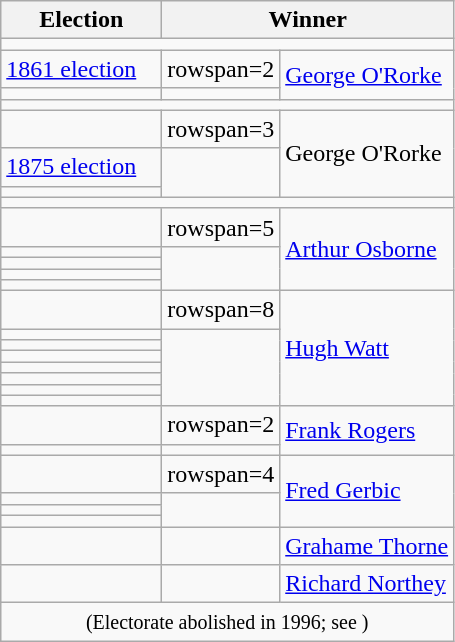<table class=wikitable>
<tr>
<th width=100>Election</th>
<th width=175 colspan=2>Winner</th>
</tr>
<tr>
<td colspan=3 align=center></td>
</tr>
<tr>
<td><a href='#'>1861 election</a></td>
<td>rowspan=2 </td>
<td rowspan=2><a href='#'>George O'Rorke</a></td>
</tr>
<tr>
<td></td>
</tr>
<tr>
<td colspan=3 align=center></td>
</tr>
<tr>
<td></td>
<td>rowspan=3 </td>
<td rowspan=3>George O'Rorke</td>
</tr>
<tr>
<td><a href='#'>1875 election</a></td>
</tr>
<tr>
<td></td>
</tr>
<tr>
<td colspan=3 align=center></td>
</tr>
<tr>
<td></td>
<td>rowspan=5 </td>
<td rowspan=5><a href='#'>Arthur Osborne</a></td>
</tr>
<tr>
<td></td>
</tr>
<tr>
<td></td>
</tr>
<tr>
<td></td>
</tr>
<tr>
<td></td>
</tr>
<tr>
<td></td>
<td>rowspan=8 </td>
<td rowspan=8><a href='#'>Hugh Watt</a></td>
</tr>
<tr>
<td></td>
</tr>
<tr>
<td></td>
</tr>
<tr>
<td></td>
</tr>
<tr>
<td></td>
</tr>
<tr>
<td></td>
</tr>
<tr>
<td></td>
</tr>
<tr>
<td></td>
</tr>
<tr>
<td></td>
<td>rowspan=2 </td>
<td rowspan=2><a href='#'>Frank Rogers</a></td>
</tr>
<tr>
<td></td>
</tr>
<tr>
<td></td>
<td>rowspan=4 </td>
<td rowspan=4><a href='#'>Fred Gerbic</a></td>
</tr>
<tr>
<td></td>
</tr>
<tr>
<td></td>
</tr>
<tr>
<td></td>
</tr>
<tr>
<td></td>
<td></td>
<td><a href='#'>Grahame Thorne</a></td>
</tr>
<tr>
<td></td>
<td></td>
<td><a href='#'>Richard Northey</a></td>
</tr>
<tr>
<td colspan=3 align=center><small>(Electorate abolished in 1996; see )</small></td>
</tr>
</table>
